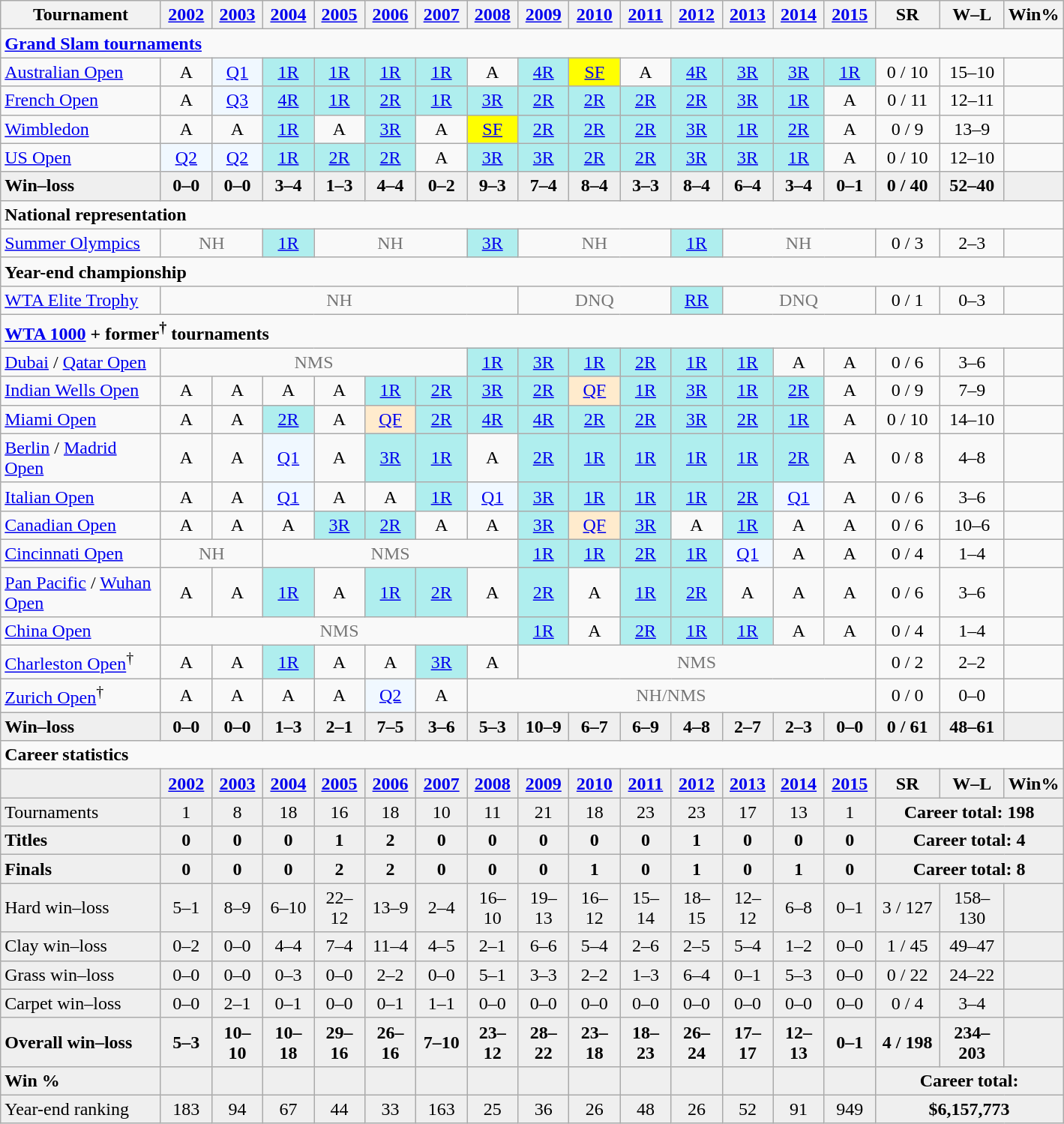<table class="wikitable nowrap" style="text-align:center;">
<tr>
<th width="135">Tournament</th>
<th width="38"><a href='#'>2002</a></th>
<th width="38"><a href='#'>2003</a></th>
<th width="38"><a href='#'>2004</a></th>
<th width="38"><a href='#'>2005</a></th>
<th width="38"><a href='#'>2006</a></th>
<th width="38"><a href='#'>2007</a></th>
<th width="38"><a href='#'>2008</a></th>
<th width="38"><a href='#'>2009</a></th>
<th width="38"><a href='#'>2010</a></th>
<th width="38"><a href='#'>2011</a></th>
<th width="38"><a href='#'>2012</a></th>
<th width="38"><a href='#'>2013</a></th>
<th width="38"><a href='#'>2014</a></th>
<th width="38"><a href='#'>2015</a></th>
<th width="50">SR</th>
<th width="50">W–L</th>
<th>Win%</th>
</tr>
<tr>
<td colspan="18" style="text-align:left;"><strong><a href='#'>Grand Slam tournaments</a></strong></td>
</tr>
<tr>
<td align="left"><a href='#'>Australian Open</a></td>
<td>A</td>
<td style="background:#f0f8ff;"><a href='#'>Q1</a></td>
<td style="background:#afeeee;"><a href='#'>1R</a></td>
<td style="background:#afeeee;"><a href='#'>1R</a></td>
<td style="background:#afeeee;"><a href='#'>1R</a></td>
<td style="background:#afeeee;"><a href='#'>1R</a></td>
<td>A</td>
<td style="background:#afeeee;"><a href='#'>4R</a></td>
<td style="background:yellow;"><a href='#'>SF</a></td>
<td>A</td>
<td style="background:#afeeee;"><a href='#'>4R</a></td>
<td style="background:#afeeee;"><a href='#'>3R</a></td>
<td style="background:#afeeee;"><a href='#'>3R</a></td>
<td style="background:#afeeee;"><a href='#'>1R</a></td>
<td>0 / 10</td>
<td>15–10</td>
<td></td>
</tr>
<tr>
<td align="left"><a href='#'>French Open</a></td>
<td>A</td>
<td style="background:#f0f8ff;"><a href='#'>Q3</a></td>
<td style="background:#afeeee;"><a href='#'>4R</a></td>
<td style="background:#afeeee;"><a href='#'>1R</a></td>
<td style="background:#afeeee;"><a href='#'>2R</a></td>
<td style="background:#afeeee;"><a href='#'>1R</a></td>
<td style="background:#afeeee;"><a href='#'>3R</a></td>
<td style="background:#afeeee;"><a href='#'>2R</a></td>
<td style="background:#afeeee;"><a href='#'>2R</a></td>
<td style="background:#afeeee;"><a href='#'>2R</a></td>
<td style="background:#afeeee;"><a href='#'>2R</a></td>
<td style="background:#afeeee;"><a href='#'>3R</a></td>
<td style="background:#afeeee;"><a href='#'>1R</a></td>
<td>A</td>
<td>0 / 11</td>
<td>12–11</td>
<td></td>
</tr>
<tr>
<td align="left"><a href='#'>Wimbledon</a></td>
<td>A</td>
<td>A</td>
<td style="background:#afeeee;"><a href='#'>1R</a></td>
<td>A</td>
<td style="background:#afeeee;"><a href='#'>3R</a></td>
<td>A</td>
<td style="background:yellow;"><a href='#'>SF</a></td>
<td style="background:#afeeee;"><a href='#'>2R</a></td>
<td style="background:#afeeee;"><a href='#'>2R</a></td>
<td style="background:#afeeee;"><a href='#'>2R</a></td>
<td style="background:#afeeee;"><a href='#'>3R</a></td>
<td style="background:#afeeee;"><a href='#'>1R</a></td>
<td style="background:#afeeee;"><a href='#'>2R</a></td>
<td>A</td>
<td>0 / 9</td>
<td>13–9</td>
<td></td>
</tr>
<tr>
<td align="left"><a href='#'>US Open</a></td>
<td style="background:#f0f8ff;"><a href='#'>Q2</a></td>
<td style="background:#f0f8ff;"><a href='#'>Q2</a></td>
<td style="background:#afeeee;"><a href='#'>1R</a></td>
<td style="background:#afeeee;"><a href='#'>2R</a></td>
<td style="background:#afeeee;"><a href='#'>2R</a></td>
<td>A</td>
<td style="background:#afeeee;"><a href='#'>3R</a></td>
<td style="background:#afeeee;"><a href='#'>3R</a></td>
<td style="background:#afeeee;"><a href='#'>2R</a></td>
<td style="background:#afeeee;"><a href='#'>2R</a></td>
<td style="background:#afeeee;"><a href='#'>3R</a></td>
<td style="background:#afeeee;"><a href='#'>3R</a></td>
<td style="background:#afeeee;"><a href='#'>1R</a></td>
<td>A</td>
<td>0 / 10</td>
<td>12–10</td>
<td></td>
</tr>
<tr style="background:#efefef;font-weight:bold">
<td style="text-align:left">Win–loss</td>
<td>0–0</td>
<td>0–0</td>
<td>3–4</td>
<td>1–3</td>
<td>4–4</td>
<td>0–2</td>
<td>9–3</td>
<td>7–4</td>
<td>8–4</td>
<td>3–3</td>
<td>8–4</td>
<td>6–4</td>
<td>3–4</td>
<td>0–1</td>
<td>0 / 40</td>
<td>52–40</td>
<td></td>
</tr>
<tr>
<td colspan="18" style="text-align:left;"><strong>National representation</strong></td>
</tr>
<tr>
<td align="left"><a href='#'>Summer Olympics</a></td>
<td colspan="2" style="color:#767676">NH</td>
<td style="background:#afeeee;"><a href='#'>1R</a></td>
<td colspan="3" style="color:#767676">NH</td>
<td style="background:#afeeee;"><a href='#'>3R</a></td>
<td colspan="3" style="color:#767676">NH</td>
<td style="background:#afeeee;"><a href='#'>1R</a></td>
<td colspan="3" style="color:#767676">NH</td>
<td>0 / 3</td>
<td>2–3</td>
<td></td>
</tr>
<tr>
<td colspan="18" style="text-align:left;"><strong>Year-end championship</strong></td>
</tr>
<tr>
<td align="left"><a href='#'>WTA Elite Trophy</a></td>
<td colspan="7" style="color:#767676">NH</td>
<td colspan="3" style="color:#767676">DNQ</td>
<td style="background:#afeeee;"><a href='#'>RR</a></td>
<td colspan="3" style="color:#767676">DNQ</td>
<td>0 / 1</td>
<td>0–3</td>
<td></td>
</tr>
<tr>
<td colspan="18" style="text-align:left;"><strong><a href='#'>WTA 1000</a> + former<sup>†</sup> tournaments</strong></td>
</tr>
<tr>
<td align="left"><a href='#'>Dubai</a> / <a href='#'>Qatar Open</a></td>
<td colspan="6" style="color:#767676">NMS</td>
<td style="background:#afeeee;"><a href='#'>1R</a></td>
<td style="background:#afeeee;"><a href='#'>3R</a></td>
<td style="background:#afeeee;"><a href='#'>1R</a></td>
<td style="background:#afeeee;"><a href='#'>2R</a></td>
<td style="background:#afeeee;"><a href='#'>1R</a></td>
<td style="background:#afeeee;"><a href='#'>1R</a></td>
<td>A</td>
<td>A</td>
<td>0 / 6</td>
<td>3–6</td>
<td></td>
</tr>
<tr>
<td align="left"><a href='#'>Indian Wells Open</a></td>
<td>A</td>
<td>A</td>
<td>A</td>
<td>A</td>
<td style="background:#afeeee;"><a href='#'>1R</a></td>
<td style="background:#afeeee;"><a href='#'>2R</a></td>
<td style="background:#afeeee;"><a href='#'>3R</a></td>
<td style="background:#afeeee;"><a href='#'>2R</a></td>
<td style="background:#ffebcd;"><a href='#'>QF</a></td>
<td style="background:#afeeee;"><a href='#'>1R</a></td>
<td style="background:#afeeee;"><a href='#'>3R</a></td>
<td style="background:#afeeee;"><a href='#'>1R</a></td>
<td style="background:#afeeee;"><a href='#'>2R</a></td>
<td>A</td>
<td>0 / 9</td>
<td>7–9</td>
<td></td>
</tr>
<tr>
<td align="left"><a href='#'>Miami Open</a></td>
<td>A</td>
<td>A</td>
<td style="background:#afeeee;"><a href='#'>2R</a></td>
<td>A</td>
<td style="background:#ffebcd;"><a href='#'>QF</a></td>
<td style="background:#afeeee;"><a href='#'>2R</a></td>
<td style="background:#afeeee;"><a href='#'>4R</a></td>
<td style="background:#afeeee;"><a href='#'>4R</a></td>
<td style="background:#afeeee;"><a href='#'>2R</a></td>
<td style="background:#afeeee;"><a href='#'>2R</a></td>
<td style="background:#afeeee;"><a href='#'>3R</a></td>
<td style="background:#afeeee;"><a href='#'>2R</a></td>
<td style="background:#afeeee;"><a href='#'>1R</a></td>
<td>A</td>
<td>0 / 10</td>
<td>14–10</td>
<td></td>
</tr>
<tr>
<td align="left"><a href='#'>Berlin</a> / <a href='#'>Madrid Open</a></td>
<td>A</td>
<td>A</td>
<td style="background:#f0f8ff;"><a href='#'>Q1</a></td>
<td>A</td>
<td style="background:#afeeee;"><a href='#'>3R</a></td>
<td style="background:#afeeee;"><a href='#'>1R</a></td>
<td>A</td>
<td style="background:#afeeee;"><a href='#'>2R</a></td>
<td style="background:#afeeee;"><a href='#'>1R</a></td>
<td style="background:#afeeee;"><a href='#'>1R</a></td>
<td style="background:#afeeee;"><a href='#'>1R</a></td>
<td style="background:#afeeee;"><a href='#'>1R</a></td>
<td style="background:#afeeee;"><a href='#'>2R</a></td>
<td>A</td>
<td>0 / 8</td>
<td>4–8</td>
<td></td>
</tr>
<tr>
<td align="left"><a href='#'>Italian Open</a></td>
<td>A</td>
<td>A</td>
<td style="background:#f0f8ff;"><a href='#'>Q1</a></td>
<td>A</td>
<td>A</td>
<td style="background:#afeeee;"><a href='#'>1R</a></td>
<td style="background:#f0f8ff;"><a href='#'>Q1</a></td>
<td style="background:#afeeee;"><a href='#'>3R</a></td>
<td style="background:#afeeee;"><a href='#'>1R</a></td>
<td style="background:#afeeee;"><a href='#'>1R</a></td>
<td style="background:#afeeee;"><a href='#'>1R</a></td>
<td style="background:#afeeee;"><a href='#'>2R</a></td>
<td style="background:#f0f8ff;"><a href='#'>Q1</a></td>
<td>A</td>
<td>0 / 6</td>
<td>3–6</td>
<td></td>
</tr>
<tr>
<td align="left"><a href='#'>Canadian Open</a></td>
<td>A</td>
<td>A</td>
<td>A</td>
<td style="background:#afeeee;"><a href='#'>3R</a></td>
<td style="background:#afeeee;"><a href='#'>2R</a></td>
<td>A</td>
<td>A</td>
<td style="background:#afeeee;"><a href='#'>3R</a></td>
<td style="background:#ffebcd;"><a href='#'>QF</a></td>
<td style="background:#afeeee;"><a href='#'>3R</a></td>
<td>A</td>
<td style="background:#afeeee;"><a href='#'>1R</a></td>
<td>A</td>
<td>A</td>
<td>0 / 6</td>
<td>10–6</td>
<td></td>
</tr>
<tr>
<td align="left"><a href='#'>Cincinnati Open</a></td>
<td colspan="2" style="color:#767676">NH</td>
<td colspan="5" style="color:#767676">NMS</td>
<td style="background:#afeeee;"><a href='#'>1R</a></td>
<td style="background:#afeeee;"><a href='#'>1R</a></td>
<td style="background:#afeeee;"><a href='#'>2R</a></td>
<td style="background:#afeeee;"><a href='#'>1R</a></td>
<td style="background:#f0f8ff;"><a href='#'>Q1</a></td>
<td>A</td>
<td>A</td>
<td>0 / 4</td>
<td>1–4</td>
<td></td>
</tr>
<tr>
<td align="left"><a href='#'>Pan Pacific</a> / <a href='#'>Wuhan Open</a></td>
<td>A</td>
<td>A</td>
<td style="background:#afeeee;"><a href='#'>1R</a></td>
<td>A</td>
<td style="background:#afeeee;"><a href='#'>1R</a></td>
<td style="background:#afeeee;"><a href='#'>2R</a></td>
<td>A</td>
<td style="background:#afeeee;"><a href='#'>2R</a></td>
<td>A</td>
<td style="background:#afeeee;"><a href='#'>1R</a></td>
<td style="background:#afeeee;"><a href='#'>2R</a></td>
<td>A</td>
<td>A</td>
<td>A</td>
<td>0 / 6</td>
<td>3–6</td>
<td></td>
</tr>
<tr>
<td align="left"><a href='#'>China Open</a></td>
<td colspan="7" style="color:#767676">NMS</td>
<td style="background:#afeeee;"><a href='#'>1R</a></td>
<td>A</td>
<td style="background:#afeeee;"><a href='#'>2R</a></td>
<td style="background:#afeeee;"><a href='#'>1R</a></td>
<td style="background:#afeeee;"><a href='#'>1R</a></td>
<td>A</td>
<td>A</td>
<td>0 / 4</td>
<td>1–4</td>
<td></td>
</tr>
<tr>
<td align=left><a href='#'>Charleston Open</a><sup>†</sup></td>
<td>A</td>
<td>A</td>
<td style="background:#afeeee;"><a href='#'>1R</a></td>
<td>A</td>
<td>A</td>
<td style="background:#afeeee;"><a href='#'>3R</a></td>
<td>A</td>
<td colspan="7" style="color:#767676">NMS</td>
<td>0 / 2</td>
<td>2–2</td>
<td></td>
</tr>
<tr>
<td align=left><a href='#'>Zurich Open</a><sup>†</sup></td>
<td>A</td>
<td>A</td>
<td>A</td>
<td>A</td>
<td style="background:#f0f8ff;"><a href='#'>Q2</a></td>
<td>A</td>
<td colspan="8" style="color:#767676">NH/NMS</td>
<td>0 / 0</td>
<td>0–0</td>
<td></td>
</tr>
<tr style="background:#efefef;font-weight:bold">
<td align=left>Win–loss</td>
<td>0–0</td>
<td>0–0</td>
<td>1–3</td>
<td>2–1</td>
<td>7–5</td>
<td>3–6</td>
<td>5–3</td>
<td>10–9</td>
<td>6–7</td>
<td>6–9<br></td>
<td>4–8</td>
<td>2–7</td>
<td>2–3</td>
<td>0–0</td>
<td>0 / 61</td>
<td>48–61</td>
<td></td>
</tr>
<tr>
<td colspan="18" style="text-align:left;"><strong>Career statistics</strong></td>
</tr>
<tr style="background:#efefef;font-weight:bold">
<td></td>
<td><a href='#'>2002</a></td>
<td><a href='#'>2003</a></td>
<td><a href='#'>2004</a></td>
<td><a href='#'>2005</a></td>
<td><a href='#'>2006</a></td>
<td><a href='#'>2007</a></td>
<td><a href='#'>2008</a></td>
<td><a href='#'>2009</a></td>
<td><a href='#'>2010</a></td>
<td><a href='#'>2011</a></td>
<td><a href='#'>2012</a></td>
<td><a href='#'>2013</a></td>
<td><a href='#'>2014</a></td>
<td><a href='#'>2015</a></td>
<td>SR</td>
<td>W–L</td>
<td>Win%</td>
</tr>
<tr bgcolor=efefef>
<td align=left>Tournaments</td>
<td>1</td>
<td>8</td>
<td>18</td>
<td>16</td>
<td>18</td>
<td>10</td>
<td>11</td>
<td>21</td>
<td>18</td>
<td>23</td>
<td>23</td>
<td>17</td>
<td>13</td>
<td>1</td>
<td colspan="3"><strong>Career total: 198</strong></td>
</tr>
<tr style="background:#efefef;font-weight:bold">
<td style="text-align:left">Titles</td>
<td>0</td>
<td>0</td>
<td>0</td>
<td>1</td>
<td>2</td>
<td>0</td>
<td>0</td>
<td>0</td>
<td>0</td>
<td>0</td>
<td>1</td>
<td>0</td>
<td>0</td>
<td>0</td>
<td colspan="3">Career total: 4</td>
</tr>
<tr style="background:#efefef;font-weight:bold">
<td style="text-align:left">Finals</td>
<td>0</td>
<td>0</td>
<td>0</td>
<td>2</td>
<td>2</td>
<td>0</td>
<td>0</td>
<td>0</td>
<td>1</td>
<td>0</td>
<td>1</td>
<td>0</td>
<td>1</td>
<td>0</td>
<td colspan="3">Career total: 8</td>
</tr>
<tr bgcolor=efefef>
<td align=left>Hard win–loss</td>
<td>5–1</td>
<td>8–9</td>
<td>6–10</td>
<td>22–12</td>
<td>13–9</td>
<td>2–4</td>
<td>16–10</td>
<td>19–13</td>
<td>16–12</td>
<td>15–14</td>
<td>18–15</td>
<td>12–12</td>
<td>6–8</td>
<td>0–1</td>
<td>3 / 127</td>
<td>158–130</td>
<td></td>
</tr>
<tr bgcolor=efefef>
<td align=left>Clay win–loss</td>
<td>0–2</td>
<td>0–0</td>
<td>4–4</td>
<td>7–4</td>
<td>11–4</td>
<td>4–5</td>
<td>2–1</td>
<td>6–6</td>
<td>5–4</td>
<td>2–6</td>
<td>2–5</td>
<td>5–4</td>
<td>1–2</td>
<td>0–0</td>
<td>1 / 45</td>
<td>49–47</td>
<td></td>
</tr>
<tr bgcolor=efefef>
<td align=left>Grass win–loss</td>
<td>0–0</td>
<td>0–0</td>
<td>0–3</td>
<td>0–0</td>
<td>2–2</td>
<td>0–0</td>
<td>5–1</td>
<td>3–3</td>
<td>2–2</td>
<td>1–3</td>
<td>6–4</td>
<td>0–1</td>
<td>5–3</td>
<td>0–0</td>
<td>0 / 22</td>
<td>24–22</td>
<td></td>
</tr>
<tr bgcolor=efefef>
<td align=left>Carpet win–loss</td>
<td>0–0</td>
<td>2–1</td>
<td>0–1</td>
<td>0–0</td>
<td>0–1</td>
<td>1–1</td>
<td>0–0</td>
<td>0–0</td>
<td>0–0</td>
<td>0–0</td>
<td>0–0</td>
<td>0–0</td>
<td>0–0</td>
<td>0–0</td>
<td>0 / 4</td>
<td>3–4</td>
<td></td>
</tr>
<tr style="background:#efefef;font-weight:bold">
<td style="text-align:left">Overall win–loss</td>
<td>5–3</td>
<td>10–10</td>
<td>10–18</td>
<td>29–16</td>
<td>26–16</td>
<td>7–10</td>
<td>23–12</td>
<td>28–22</td>
<td>23–18</td>
<td>18–23</td>
<td>26–24</td>
<td>17–17</td>
<td>12–13</td>
<td>0–1</td>
<td>4 / 198</td>
<td>234–203</td>
<td></td>
</tr>
<tr style="background:#efefef;font-weight:bold">
<td align=left>Win %</td>
<td></td>
<td></td>
<td></td>
<td></td>
<td></td>
<td></td>
<td></td>
<td></td>
<td></td>
<td></td>
<td></td>
<td></td>
<td></td>
<td></td>
<td colspan="3">Career total: </td>
</tr>
<tr bgcolor="efefef">
<td align="left">Year-end ranking</td>
<td>183</td>
<td>94</td>
<td>67</td>
<td>44</td>
<td>33</td>
<td>163</td>
<td>25</td>
<td>36</td>
<td>26</td>
<td>48</td>
<td>26</td>
<td>52</td>
<td>91</td>
<td>949</td>
<td colspan="3"><strong>$6,157,773</strong></td>
</tr>
</table>
